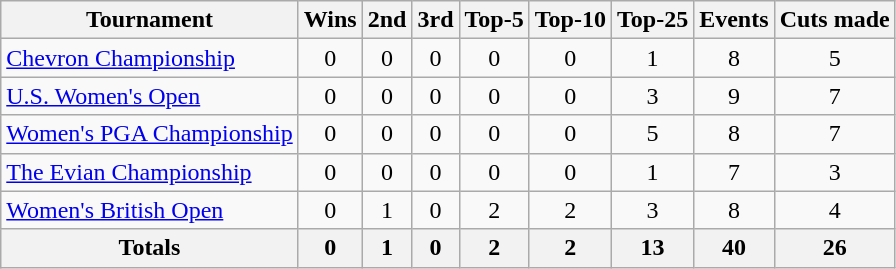<table class=wikitable style=text-align:center>
<tr>
<th>Tournament</th>
<th>Wins</th>
<th>2nd</th>
<th>3rd</th>
<th>Top-5</th>
<th>Top-10</th>
<th>Top-25</th>
<th>Events</th>
<th>Cuts made</th>
</tr>
<tr>
<td align=left><a href='#'>Chevron Championship</a></td>
<td>0</td>
<td>0</td>
<td>0</td>
<td>0</td>
<td>0</td>
<td>1</td>
<td>8</td>
<td>5</td>
</tr>
<tr>
<td align=left><a href='#'>U.S. Women's Open</a></td>
<td>0</td>
<td>0</td>
<td>0</td>
<td>0</td>
<td>0</td>
<td>3</td>
<td>9</td>
<td>7</td>
</tr>
<tr>
<td align=left><a href='#'>Women's PGA Championship</a></td>
<td>0</td>
<td>0</td>
<td>0</td>
<td>0</td>
<td>0</td>
<td>5</td>
<td>8</td>
<td>7</td>
</tr>
<tr>
<td align=left><a href='#'>The Evian Championship</a></td>
<td>0</td>
<td>0</td>
<td>0</td>
<td>0</td>
<td>0</td>
<td>1</td>
<td>7</td>
<td>3</td>
</tr>
<tr>
<td align=left><a href='#'>Women's British Open</a></td>
<td>0</td>
<td>1</td>
<td>0</td>
<td>2</td>
<td>2</td>
<td>3</td>
<td>8</td>
<td>4</td>
</tr>
<tr>
<th>Totals</th>
<th>0</th>
<th>1</th>
<th>0</th>
<th>2</th>
<th>2</th>
<th>13</th>
<th>40</th>
<th>26</th>
</tr>
</table>
